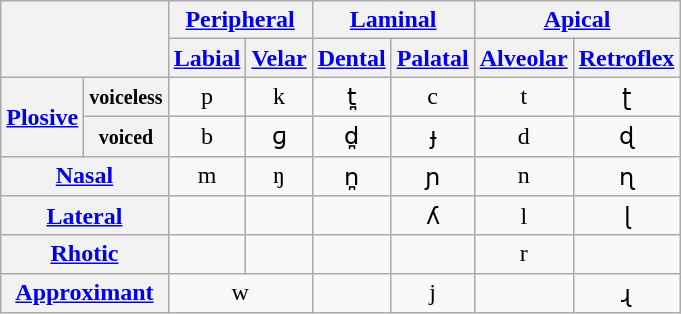<table class="wikitable IPA" style=text-align:center>
<tr>
<th colspan="2" rowspan="2"></th>
<th colspan="2"><a href='#'>Peripheral</a></th>
<th colspan="2"><a href='#'>Laminal</a></th>
<th colspan="2"><a href='#'>Apical</a></th>
</tr>
<tr>
<th><a href='#'>Labial</a></th>
<th><a href='#'>Velar</a></th>
<th><a href='#'>Dental</a></th>
<th><a href='#'>Palatal</a></th>
<th><a href='#'>Alveolar</a></th>
<th><a href='#'>Retroflex</a></th>
</tr>
<tr>
<th rowspan="2"><a href='#'>Plosive</a></th>
<th><small>voiceless</small></th>
<td>p</td>
<td>k</td>
<td>t̪</td>
<td>c</td>
<td>t</td>
<td>ʈ</td>
</tr>
<tr>
<th><small>voiced</small></th>
<td>b</td>
<td>ɡ</td>
<td>d̪</td>
<td>ɟ</td>
<td>d</td>
<td>ɖ</td>
</tr>
<tr>
<th colspan="2"><a href='#'>Nasal</a></th>
<td>m</td>
<td>ŋ</td>
<td>n̪</td>
<td>ɲ</td>
<td>n</td>
<td>ɳ</td>
</tr>
<tr>
<th colspan="2"><a href='#'>Lateral</a></th>
<td></td>
<td></td>
<td></td>
<td>ʎ</td>
<td>l</td>
<td>ɭ</td>
</tr>
<tr>
<th colspan="2"><a href='#'>Rhotic</a></th>
<td></td>
<td></td>
<td></td>
<td></td>
<td>r</td>
<td></td>
</tr>
<tr>
<th colspan="2"><a href='#'>Approximant</a></th>
<td colspan="2">w</td>
<td></td>
<td>j</td>
<td></td>
<td>ɻ</td>
</tr>
</table>
